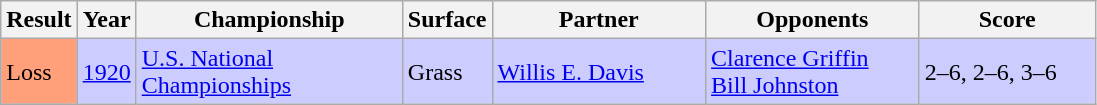<table class="sortable wikitable">
<tr>
<th>Result</th>
<th style="width:30px">Year</th>
<th style="width:170px">Championship</th>
<th style="width:50px">Surface</th>
<th style="width:135px">Partner</th>
<th style="width:135px">Opponents</th>
<th style="width:110px" class="unsortable">Score</th>
</tr>
<tr bgcolor="#CCCCFF">
<td style="background:#ffa07a;">Loss</td>
<td><a href='#'>1920</a></td>
<td><a href='#'>U.S. National Championships</a></td>
<td>Grass</td>
<td> <a href='#'>Willis E. Davis</a></td>
<td> <a href='#'>Clarence Griffin</a> <br>  <a href='#'>Bill Johnston</a></td>
<td>2–6, 2–6, 3–6</td>
</tr>
</table>
